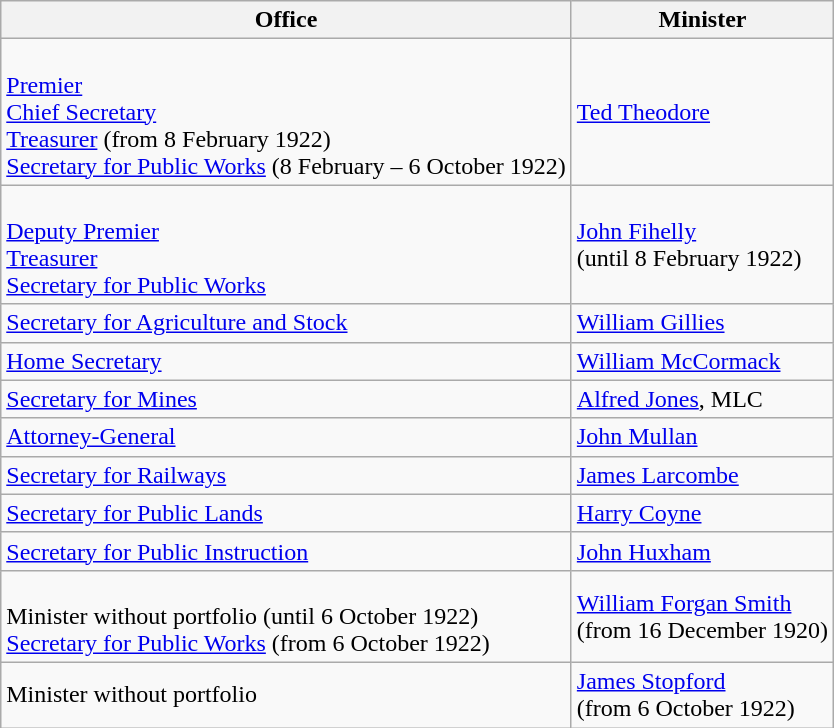<table class="wikitable">
<tr>
<th>Office</th>
<th>Minister</th>
</tr>
<tr>
<td><br><a href='#'>Premier</a><br>
<a href='#'>Chief Secretary</a><br>
<a href='#'>Treasurer</a> (from 8 February 1922)<br>
<a href='#'>Secretary for Public Works</a> (8 February – 6 October 1922)</td>
<td><a href='#'>Ted Theodore</a></td>
</tr>
<tr>
<td><br><a href='#'>Deputy Premier</a><br>
<a href='#'>Treasurer</a><br>
<a href='#'>Secretary for Public Works</a></td>
<td><a href='#'>John Fihelly</a><br>(until 8 February 1922)</td>
</tr>
<tr>
<td><a href='#'>Secretary for Agriculture and Stock</a></td>
<td><a href='#'>William Gillies</a></td>
</tr>
<tr>
<td><a href='#'>Home Secretary</a></td>
<td><a href='#'>William McCormack</a></td>
</tr>
<tr>
<td><a href='#'>Secretary for Mines</a></td>
<td><a href='#'>Alfred Jones</a>, MLC</td>
</tr>
<tr>
<td><a href='#'>Attorney-General</a></td>
<td><a href='#'>John Mullan</a></td>
</tr>
<tr>
<td><a href='#'>Secretary for Railways</a></td>
<td><a href='#'>James Larcombe</a></td>
</tr>
<tr>
<td><a href='#'>Secretary for Public Lands</a></td>
<td><a href='#'>Harry Coyne</a></td>
</tr>
<tr>
<td><a href='#'>Secretary for Public Instruction</a></td>
<td><a href='#'>John Huxham</a></td>
</tr>
<tr>
<td><br>Minister without portfolio (until 6 October 1922)<br>
<a href='#'>Secretary for Public Works</a> (from 6 October 1922)</td>
<td><a href='#'>William Forgan Smith</a><br>(from 16 December 1920)</td>
</tr>
<tr>
<td>Minister without portfolio</td>
<td><a href='#'>James Stopford</a><br>(from 6 October 1922)</td>
</tr>
</table>
